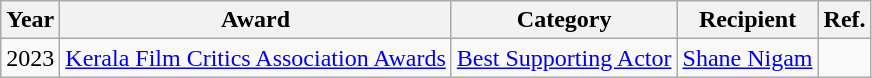<table class="wikitable">
<tr>
<th>Year</th>
<th>Award</th>
<th>Category</th>
<th>Recipient</th>
<th>Ref.</th>
</tr>
<tr>
<td>2023</td>
<td><a href='#'>Kerala Film Critics Association Awards</a></td>
<td><a href='#'>Best Supporting Actor</a></td>
<td><a href='#'>Shane Nigam</a></td>
<td></td>
</tr>
</table>
